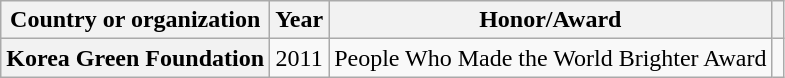<table class="wikitable plainrowheaders sortable">
<tr>
<th scope="col">Country or organization</th>
<th scope="col">Year</th>
<th scope="col">Honor/Award</th>
<th scope="col" class="unsortable"></th>
</tr>
<tr>
<th scope="row">Korea Green Foundation</th>
<td style="text-align:center">2011</td>
<td>People Who Made the World Brighter Award</td>
<td style="text-align:center"></td>
</tr>
</table>
